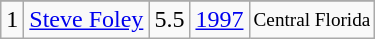<table class="wikitable">
<tr>
</tr>
<tr>
<td>1</td>
<td><a href='#'>Steve Foley</a></td>
<td>5.5</td>
<td><a href='#'>1997</a></td>
<td style="font-size:80%;">Central Florida</td>
</tr>
</table>
